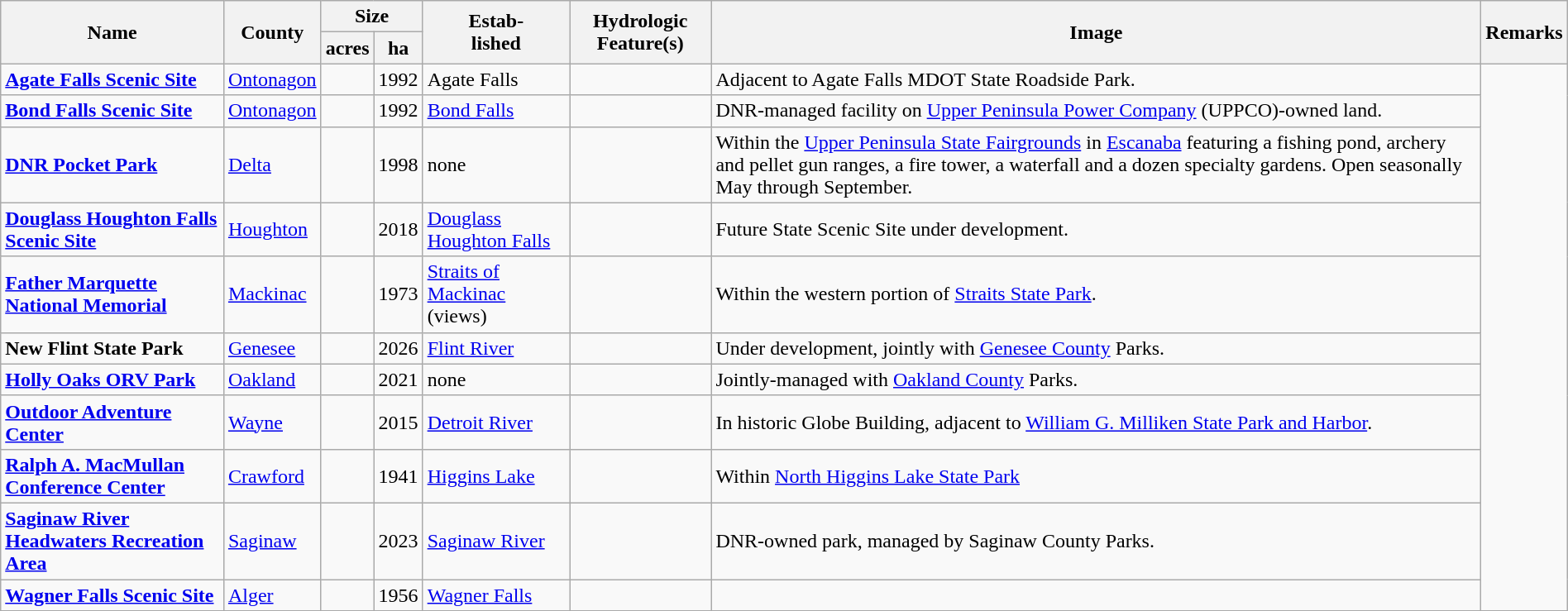<table class="wikitable sortable" style="width:100%">
<tr>
<th rowspan=2>Name</th>
<th rowspan=2>County</th>
<th colspan=2>Size</th>
<th rowspan=2>Estab-<br>lished</th>
<th rowspan=2>Hydrologic Feature(s)</th>
<th class="unsortable" rowspan=2>Image</th>
<th class="unsortable" rowspan=2>Remarks</th>
</tr>
<tr>
<th>acres</th>
<th>ha</th>
</tr>
<tr>
<td><strong><a href='#'>Agate Falls Scenic Site</a></strong></td>
<td><a href='#'>Ontonagon</a></td>
<td></td>
<td>1992</td>
<td>Agate Falls</td>
<td></td>
<td>Adjacent to Agate Falls MDOT State Roadside Park.</td>
</tr>
<tr>
<td><strong><a href='#'>Bond Falls Scenic Site</a></strong></td>
<td><a href='#'>Ontonagon</a></td>
<td></td>
<td>1992</td>
<td><a href='#'>Bond Falls</a></td>
<td></td>
<td>DNR-managed facility on <a href='#'>Upper Peninsula Power Company</a> (UPPCO)-owned land.</td>
</tr>
<tr>
<td><strong><a href='#'>DNR Pocket Park</a></strong></td>
<td><a href='#'>Delta</a></td>
<td></td>
<td>1998</td>
<td>none</td>
<td></td>
<td>Within the <a href='#'>Upper Peninsula State Fairgrounds</a> in <a href='#'>Escanaba</a> featuring a fishing pond, archery and pellet gun ranges, a fire tower, a waterfall and a dozen specialty gardens. Open seasonally May through September.</td>
</tr>
<tr>
<td><a href='#'><strong>Douglass Houghton Falls Scenic Site</strong></a></td>
<td><a href='#'>Houghton</a></td>
<td></td>
<td>2018</td>
<td><a href='#'>Douglass Houghton Falls</a></td>
<td></td>
<td>Future State Scenic Site under development.</td>
</tr>
<tr>
<td><strong><a href='#'>Father Marquette National Memorial</a></strong></td>
<td><a href='#'>Mackinac</a></td>
<td></td>
<td>1973</td>
<td><a href='#'>Straits of Mackinac</a> (views)</td>
<td></td>
<td>Within the western portion of <a href='#'>Straits State Park</a>.</td>
</tr>
<tr>
<td><strong>New Flint State Park</strong></td>
<td><a href='#'>Genesee</a></td>
<td></td>
<td>2026</td>
<td><a href='#'>Flint River</a></td>
<td></td>
<td>Under development, jointly with <a href='#'>Genesee County</a> Parks.</td>
</tr>
<tr>
<td><strong><a href='#'>Holly Oaks ORV Park</a></strong></td>
<td><a href='#'>Oakland</a></td>
<td></td>
<td>2021</td>
<td>none</td>
<td></td>
<td>Jointly-managed with <a href='#'>Oakland County</a> Parks.</td>
</tr>
<tr>
<td><strong><a href='#'>Outdoor Adventure Center</a></strong></td>
<td><a href='#'>Wayne</a></td>
<td></td>
<td>2015</td>
<td><a href='#'>Detroit River</a></td>
<td></td>
<td>In historic Globe Building, adjacent to <a href='#'>William G. Milliken State Park and Harbor</a>.</td>
</tr>
<tr>
<td><strong><a href='#'>Ralph A. MacMullan Conference Center</a></strong></td>
<td><a href='#'>Crawford</a></td>
<td></td>
<td>1941</td>
<td><a href='#'>Higgins Lake</a></td>
<td></td>
<td>Within <a href='#'>North Higgins Lake State Park</a></td>
</tr>
<tr>
<td><strong><a href='#'>Saginaw River Headwaters Recreation Area</a></strong></td>
<td><a href='#'>Saginaw</a></td>
<td></td>
<td>2023</td>
<td><a href='#'>Saginaw River</a></td>
<td></td>
<td>DNR-owned park, managed by Saginaw County Parks.</td>
</tr>
<tr>
<td><strong><a href='#'>Wagner Falls Scenic Site</a></strong></td>
<td><a href='#'>Alger</a></td>
<td></td>
<td>1956</td>
<td><a href='#'>Wagner Falls</a></td>
<td></td>
<td></td>
</tr>
<tr>
</tr>
</table>
